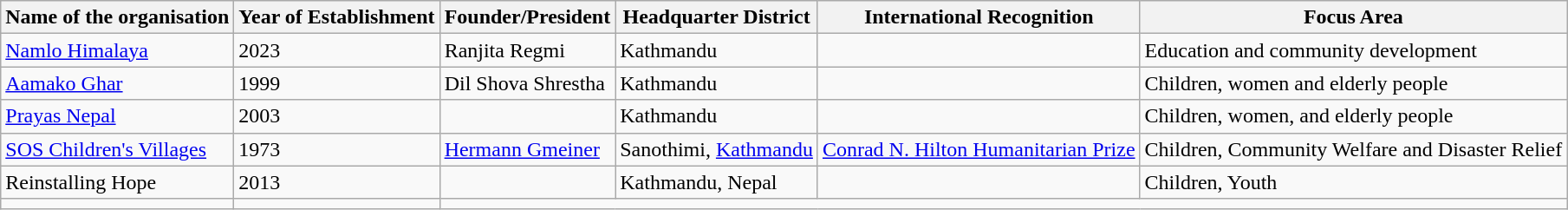<table class="wikitable">
<tr>
<th>Name of the organisation</th>
<th>Year of Establishment</th>
<th>Founder/President</th>
<th>Headquarter District</th>
<th>International Recognition</th>
<th>Focus Area</th>
</tr>
<tr>
<td><a href='#'>Namlo Himalaya</a></td>
<td>2023</td>
<td>Ranjita Regmi</td>
<td>Kathmandu</td>
<td></td>
<td>Education and community development</td>
</tr>
<tr>
<td><a href='#'>Aamako Ghar</a></td>
<td>1999</td>
<td>Dil Shova Shrestha</td>
<td>Kathmandu</td>
<td></td>
<td>Children, women and elderly people</td>
</tr>
<tr>
<td><a href='#'>Prayas Nepal</a></td>
<td>2003</td>
<td></td>
<td>Kathmandu</td>
<td></td>
<td>Children, women, and elderly people</td>
</tr>
<tr>
<td><a href='#'>SOS Children's Villages</a></td>
<td>1973</td>
<td><a href='#'>Hermann Gmeiner</a></td>
<td>Sanothimi, <a href='#'>Kathmandu</a></td>
<td><a href='#'>Conrad N. Hilton Humanitarian Prize</a></td>
<td>Children, Community Welfare and Disaster Relief</td>
</tr>
<tr>
<td>Reinstalling Hope</td>
<td>2013</td>
<td></td>
<td>Kathmandu, Nepal</td>
<td></td>
<td>Children, Youth</td>
</tr>
<tr>
<td></td>
<td></td>
</tr>
</table>
